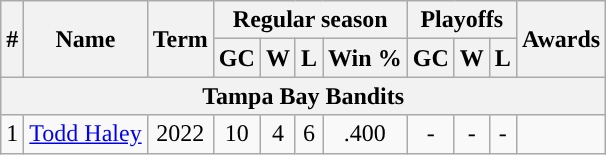<table class="wikitable" style="text-align:center">
<tr>
<th rowspan="2">#</th>
<th rowspan="2">Name</th>
<th rowspan="2">Term</th>
<th colspan="4">Regular season</th>
<th colspan="3">Playoffs</th>
<th rowspan="2">Awards</th>
</tr>
<tr>
<th>GC</th>
<th>W</th>
<th>L</th>
<th>Win %</th>
<th>GC</th>
<th>W</th>
<th>L</th>
</tr>
<tr>
<th colspan="11">Tampa Bay Bandits</th>
</tr>
<tr>
<td>1</td>
<td><a href='#'>Todd Haley</a></td>
<td>2022</td>
<td>10</td>
<td>4</td>
<td>6</td>
<td>.400</td>
<td>-</td>
<td>-</td>
<td>-</td>
<td></td>
</tr>
</table>
